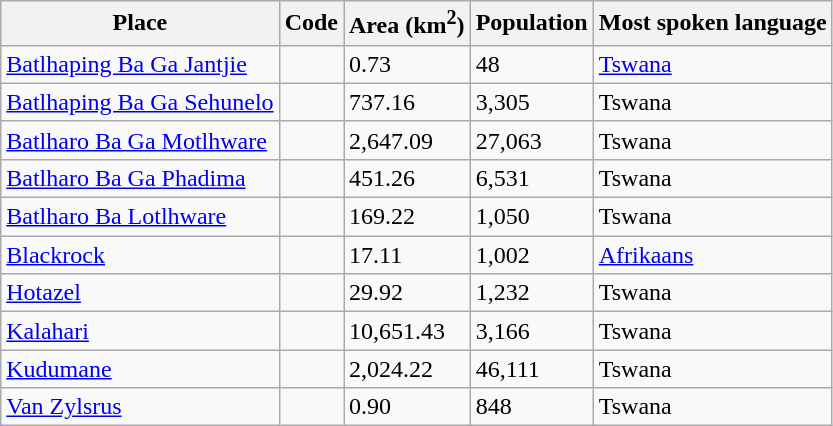<table class="wikitable sortable">
<tr>
<th>Place</th>
<th>Code</th>
<th>Area (km<sup>2</sup>)</th>
<th>Population</th>
<th>Most spoken language</th>
</tr>
<tr>
<td><a href='#'>Batlhaping Ba Ga Jantjie</a></td>
<td></td>
<td>0.73</td>
<td>48</td>
<td><a href='#'>Tswana</a></td>
</tr>
<tr>
<td><a href='#'>Batlhaping Ba Ga Sehunelo</a></td>
<td></td>
<td>737.16</td>
<td>3,305</td>
<td>Tswana</td>
</tr>
<tr>
<td><a href='#'>Batlharo Ba Ga Motlhware</a></td>
<td></td>
<td>2,647.09</td>
<td>27,063</td>
<td>Tswana</td>
</tr>
<tr>
<td><a href='#'>Batlharo Ba Ga Phadima</a></td>
<td></td>
<td>451.26</td>
<td>6,531</td>
<td>Tswana</td>
</tr>
<tr>
<td><a href='#'>Batlharo Ba Lotlhware</a></td>
<td></td>
<td>169.22</td>
<td>1,050</td>
<td>Tswana</td>
</tr>
<tr>
<td><a href='#'>Blackrock</a></td>
<td></td>
<td>17.11</td>
<td>1,002</td>
<td><a href='#'>Afrikaans</a></td>
</tr>
<tr>
<td><a href='#'>Hotazel</a></td>
<td></td>
<td>29.92</td>
<td>1,232</td>
<td>Tswana</td>
</tr>
<tr>
<td><a href='#'>Kalahari</a></td>
<td></td>
<td>10,651.43</td>
<td>3,166</td>
<td>Tswana</td>
</tr>
<tr>
<td><a href='#'>Kudumane</a></td>
<td></td>
<td>2,024.22</td>
<td>46,111</td>
<td>Tswana</td>
</tr>
<tr>
<td><a href='#'>Van Zylsrus</a></td>
<td></td>
<td>0.90</td>
<td>848</td>
<td>Tswana</td>
</tr>
</table>
